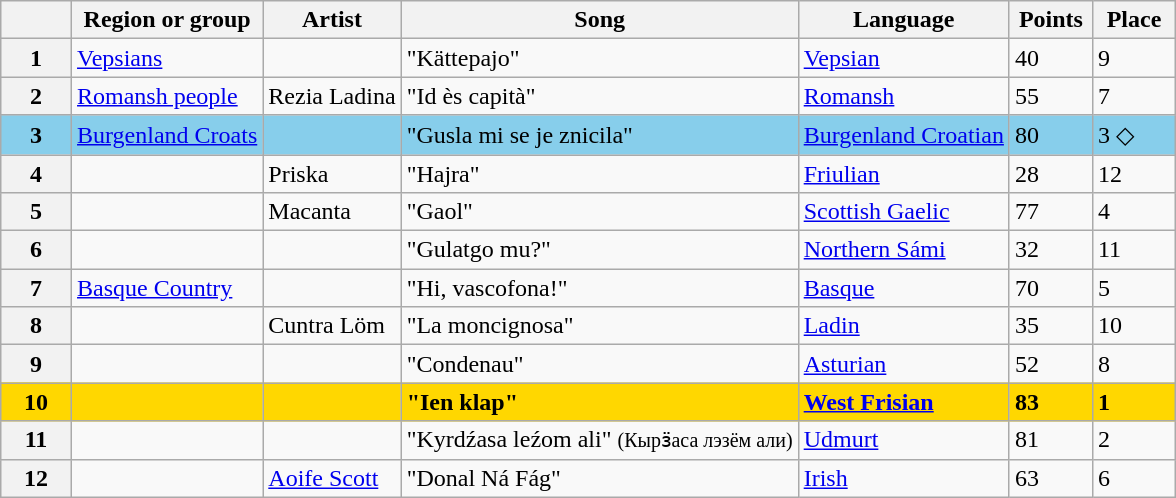<table class="sortable wikitable plainrowheaders" style="margin: 1em auto 1em auto; text-align:left;">
<tr>
<th scope="col" style="width:2.5em;"></th>
<th scope="col">Region or group</th>
<th scope="col">Artist</th>
<th scope="col">Song</th>
<th scope="col">Language</th>
<th scope="col" style="width:3em;">Points</th>
<th scope="col" style="width:3em;">Place</th>
</tr>
<tr>
<th scope="row" style="text-align:center;">1</th>
<td> <a href='#'>Vepsians</a></td>
<td></td>
<td>"Kättepajo"</td>
<td><a href='#'>Vepsian</a></td>
<td>40</td>
<td>9</td>
</tr>
<tr>
<th scope="row" style="text-align:center;">2</th>
<td> <a href='#'>Romansh people</a></td>
<td>Rezia Ladina</td>
<td>"Id ès capità"</td>
<td><a href='#'>Romansh</a></td>
<td>55</td>
<td>7</td>
</tr>
<tr style="background:skyblue;">
<th scope="row" style="text-align:center; background:skyblue">3</th>
<td> <a href='#'>Burgenland Croats</a></td>
<td></td>
<td>"Gusla mi se je znicila"</td>
<td><a href='#'>Burgenland Croatian</a></td>
<td>80</td>
<td>3 ◇</td>
</tr>
<tr>
<th scope="row" style="text-align:center;">4</th>
<td></td>
<td>Priska</td>
<td>"Hajra"</td>
<td><a href='#'>Friulian</a></td>
<td>28</td>
<td>12</td>
</tr>
<tr>
<th scope="row" style="text-align:center;">5</th>
<td></td>
<td>Macanta</td>
<td>"Gaol"</td>
<td><a href='#'>Scottish Gaelic</a></td>
<td>77</td>
<td>4</td>
</tr>
<tr>
<th scope="row" style="text-align:center;">6</th>
<td></td>
<td></td>
<td>"Gulatgo mu?"</td>
<td><a href='#'>Northern Sámi</a></td>
<td>32</td>
<td>11</td>
</tr>
<tr>
<th scope="row" style="text-align:center;">7</th>
<td> <a href='#'>Basque Country</a></td>
<td></td>
<td>"Hi, vascofona!"</td>
<td><a href='#'>Basque</a></td>
<td>70</td>
<td>5</td>
</tr>
<tr>
<th scope="row" style="text-align:center;">8</th>
<td></td>
<td>Cuntra Löm</td>
<td>"La moncignosa"</td>
<td><a href='#'>Ladin</a></td>
<td>35</td>
<td>10</td>
</tr>
<tr>
<th scope="row" style="text-align:center;">9</th>
<td></td>
<td></td>
<td>"Condenau"</td>
<td><a href='#'>Asturian</a></td>
<td>52</td>
<td>8</td>
</tr>
<tr style="font-weight: bold; background:gold;">
<th scope="row" style="text-align:center; font-weight: bold; background:gold;">10</th>
<td></td>
<td></td>
<td>"Ien klap"</td>
<td><a href='#'>West Frisian</a></td>
<td>83</td>
<td>1</td>
</tr>
<tr>
<th scope="row" style="text-align:center;">11</th>
<td></td>
<td></td>
<td>"Kyrdźasa leźom ali" <small>(Кырӟаса лэзём али)</small></td>
<td><a href='#'>Udmurt</a></td>
<td>81</td>
<td>2</td>
</tr>
<tr>
<th scope="row" style="text-align:center;">12</th>
<td></td>
<td><a href='#'>Aoife Scott</a></td>
<td>"Donal Ná Fág"</td>
<td><a href='#'>Irish</a></td>
<td>63</td>
<td>6</td>
</tr>
</table>
